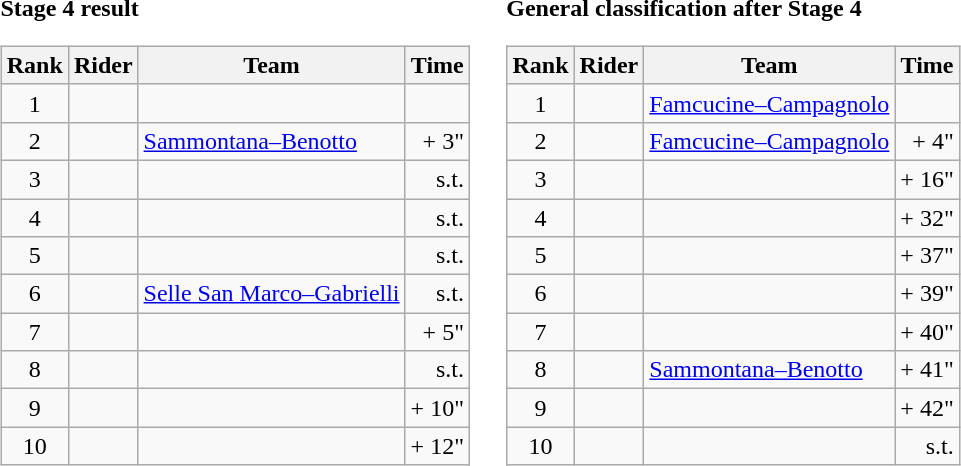<table>
<tr>
<td><strong>Stage 4 result</strong><br><table class="wikitable">
<tr>
<th scope="col">Rank</th>
<th scope="col">Rider</th>
<th scope="col">Team</th>
<th scope="col">Time</th>
</tr>
<tr>
<td style="text-align:center;">1</td>
<td></td>
<td></td>
<td style="text-align:right;"></td>
</tr>
<tr>
<td style="text-align:center;">2</td>
<td></td>
<td><a href='#'>Sammontana–Benotto</a></td>
<td style="text-align:right;">+ 3"</td>
</tr>
<tr>
<td style="text-align:center;">3</td>
<td></td>
<td></td>
<td style="text-align:right;">s.t.</td>
</tr>
<tr>
<td style="text-align:center;">4</td>
<td></td>
<td></td>
<td style="text-align:right;">s.t.</td>
</tr>
<tr>
<td style="text-align:center;">5</td>
<td></td>
<td></td>
<td style="text-align:right;">s.t.</td>
</tr>
<tr>
<td style="text-align:center;">6</td>
<td></td>
<td><a href='#'>Selle San Marco–Gabrielli</a></td>
<td style="text-align:right;">s.t.</td>
</tr>
<tr>
<td style="text-align:center;">7</td>
<td></td>
<td></td>
<td style="text-align:right;">+ 5"</td>
</tr>
<tr>
<td style="text-align:center;">8</td>
<td></td>
<td></td>
<td style="text-align:right;">s.t.</td>
</tr>
<tr>
<td style="text-align:center;">9</td>
<td></td>
<td></td>
<td style="text-align:right;">+ 10"</td>
</tr>
<tr>
<td style="text-align:center;">10</td>
<td></td>
<td></td>
<td style="text-align:right;">+ 12"</td>
</tr>
</table>
</td>
<td></td>
<td><strong>General classification after Stage 4</strong><br><table class="wikitable">
<tr>
<th scope="col">Rank</th>
<th scope="col">Rider</th>
<th scope="col">Team</th>
<th scope="col">Time</th>
</tr>
<tr>
<td style="text-align:center;">1</td>
<td></td>
<td><a href='#'>Famcucine–Campagnolo</a></td>
<td style="text-align:right;"></td>
</tr>
<tr>
<td style="text-align:center;">2</td>
<td></td>
<td><a href='#'>Famcucine–Campagnolo</a></td>
<td style="text-align:right;">+ 4"</td>
</tr>
<tr>
<td style="text-align:center;">3</td>
<td></td>
<td></td>
<td style="text-align:right;">+ 16"</td>
</tr>
<tr>
<td style="text-align:center;">4</td>
<td></td>
<td></td>
<td style="text-align:right;">+ 32"</td>
</tr>
<tr>
<td style="text-align:center;">5</td>
<td></td>
<td></td>
<td style="text-align:right;">+ 37"</td>
</tr>
<tr>
<td style="text-align:center;">6</td>
<td></td>
<td></td>
<td style="text-align:right;">+ 39"</td>
</tr>
<tr>
<td style="text-align:center;">7</td>
<td></td>
<td></td>
<td style="text-align:right;">+ 40"</td>
</tr>
<tr>
<td style="text-align:center;">8</td>
<td></td>
<td><a href='#'>Sammontana–Benotto</a></td>
<td style="text-align:right;">+ 41"</td>
</tr>
<tr>
<td style="text-align:center;">9</td>
<td></td>
<td></td>
<td style="text-align:right;">+ 42"</td>
</tr>
<tr>
<td style="text-align:center;">10</td>
<td></td>
<td></td>
<td style="text-align:right;">s.t.</td>
</tr>
</table>
</td>
</tr>
</table>
